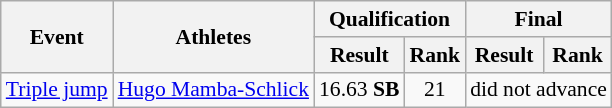<table class="wikitable" border="1" style="font-size:90%">
<tr>
<th rowspan="2">Event</th>
<th rowspan="2">Athletes</th>
<th colspan="2">Qualification</th>
<th colspan="2">Final</th>
</tr>
<tr>
<th>Result</th>
<th>Rank</th>
<th>Result</th>
<th>Rank</th>
</tr>
<tr>
<td><a href='#'>Triple jump</a></td>
<td><a href='#'>Hugo Mamba-Schlick</a></td>
<td align=center>16.63 <strong>SB</strong></td>
<td align=center>21</td>
<td align=center colspan="2">did not advance</td>
</tr>
</table>
